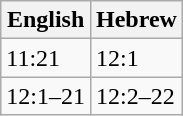<table class=wikitable>
<tr>
<th>English</th>
<th>Hebrew</th>
</tr>
<tr>
<td>11:21</td>
<td>12:1</td>
</tr>
<tr>
<td>12:1–21</td>
<td>12:2–22</td>
</tr>
</table>
